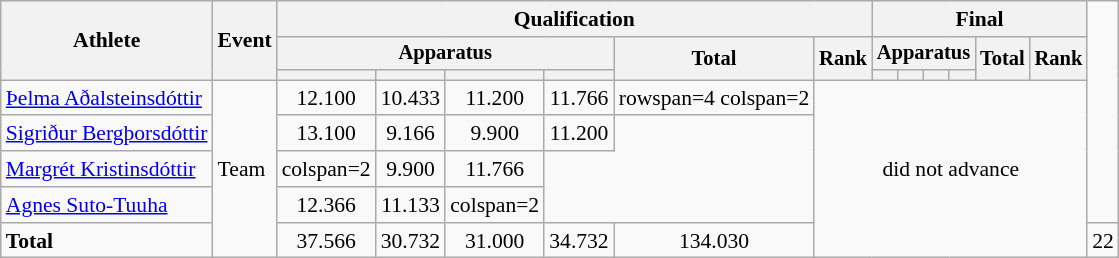<table class="wikitable" style="font-size:90%">
<tr>
<th rowspan=3>Athlete</th>
<th rowspan=3>Event</th>
<th colspan=6>Qualification</th>
<th colspan=6>Final</th>
</tr>
<tr style="font-size:95%">
<th colspan=4>Apparatus</th>
<th rowspan=2>Total</th>
<th rowspan=2>Rank</th>
<th colspan=4>Apparatus</th>
<th rowspan=2>Total</th>
<th rowspan=2>Rank</th>
</tr>
<tr style="font-size:95%">
<th></th>
<th></th>
<th></th>
<th></th>
<th></th>
<th></th>
<th></th>
<th></th>
</tr>
<tr align=center>
<td align=left><a href='#'>Þelma Aðalsteinsdóttir</a></td>
<td align=left rowspan=5>Team</td>
<td>12.100</td>
<td>10.433</td>
<td>11.200</td>
<td>11.766</td>
<td>rowspan=4 colspan=2</td>
<td colspan=7 rowspan=5>did not advance</td>
</tr>
<tr align=center>
<td align=left><a href='#'>Sigriður Bergþorsdóttir</a></td>
<td>13.100</td>
<td>9.166</td>
<td>9.900</td>
<td>11.200</td>
</tr>
<tr align=center>
<td align=left><a href='#'>Margrét Kristinsdóttir</a></td>
<td>colspan=2</td>
<td>9.900</td>
<td>11.766</td>
</tr>
<tr align=center>
<td align=left><a href='#'>Agnes Suto-Tuuha</a></td>
<td>12.366</td>
<td>11.133</td>
<td>colspan=2</td>
</tr>
<tr align=center>
<td align=left><strong>Total</strong></td>
<td>37.566</td>
<td>30.732</td>
<td>31.000</td>
<td>34.732</td>
<td>134.030</td>
<td>22</td>
</tr>
</table>
